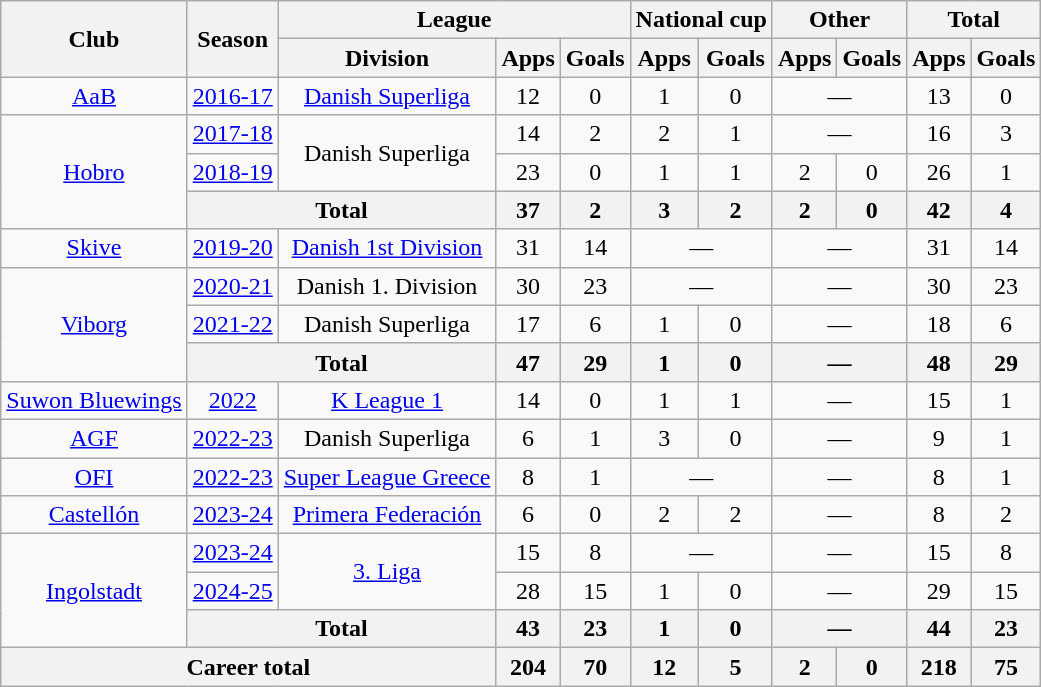<table class="wikitable" style="text-align:center">
<tr>
<th rowspan="2">Club</th>
<th rowspan="2">Season</th>
<th colspan="3">League</th>
<th colspan="2">National cup</th>
<th colspan="2">Other</th>
<th colspan="2">Total</th>
</tr>
<tr>
<th>Division</th>
<th>Apps</th>
<th>Goals</th>
<th>Apps</th>
<th>Goals</th>
<th>Apps</th>
<th>Goals</th>
<th>Apps</th>
<th>Goals</th>
</tr>
<tr>
<td><a href='#'>AaB</a></td>
<td><a href='#'>2016-17</a></td>
<td><a href='#'>Danish Superliga</a></td>
<td>12</td>
<td>0</td>
<td>1</td>
<td>0</td>
<td colspan="2">—</td>
<td>13</td>
<td>0</td>
</tr>
<tr>
<td rowspan="3"><a href='#'>Hobro</a></td>
<td><a href='#'>2017-18</a></td>
<td rowspan="2">Danish Superliga</td>
<td>14</td>
<td>2</td>
<td>2</td>
<td>1</td>
<td colspan="2">—</td>
<td>16</td>
<td>3</td>
</tr>
<tr>
<td><a href='#'>2018-19</a></td>
<td>23</td>
<td>0</td>
<td>1</td>
<td>1</td>
<td>2</td>
<td>0</td>
<td>26</td>
<td>1</td>
</tr>
<tr>
<th colspan="2">Total</th>
<th>37</th>
<th>2</th>
<th>3</th>
<th>2</th>
<th>2</th>
<th>0</th>
<th>42</th>
<th>4</th>
</tr>
<tr>
<td><a href='#'>Skive</a></td>
<td><a href='#'>2019-20</a></td>
<td><a href='#'>Danish 1st Division</a></td>
<td>31</td>
<td>14</td>
<td colspan="2">—</td>
<td colspan="2">—</td>
<td>31</td>
<td>14</td>
</tr>
<tr>
<td rowspan="3"><a href='#'>Viborg</a></td>
<td><a href='#'>2020-21</a></td>
<td>Danish 1. Division</td>
<td>30</td>
<td>23</td>
<td colspan="2">—</td>
<td colspan="2">—</td>
<td>30</td>
<td>23</td>
</tr>
<tr>
<td><a href='#'>2021-22</a></td>
<td>Danish Superliga</td>
<td>17</td>
<td>6</td>
<td>1</td>
<td>0</td>
<td colspan="2">—</td>
<td>18</td>
<td>6</td>
</tr>
<tr>
<th colspan="2">Total</th>
<th>47</th>
<th>29</th>
<th>1</th>
<th>0</th>
<th colspan="2">—</th>
<th>48</th>
<th>29</th>
</tr>
<tr>
<td><a href='#'>Suwon Bluewings</a></td>
<td><a href='#'>2022</a></td>
<td><a href='#'>K League 1</a></td>
<td>14</td>
<td>0</td>
<td>1</td>
<td>1</td>
<td colspan="2">—</td>
<td>15</td>
<td>1</td>
</tr>
<tr>
<td><a href='#'>AGF</a></td>
<td><a href='#'>2022-23</a></td>
<td>Danish Superliga</td>
<td>6</td>
<td>1</td>
<td>3</td>
<td>0</td>
<td colspan="2">—</td>
<td>9</td>
<td>1</td>
</tr>
<tr>
<td><a href='#'>OFI</a></td>
<td><a href='#'>2022-23</a></td>
<td><a href='#'>Super League Greece</a></td>
<td>8</td>
<td>1</td>
<td colspan="2">—</td>
<td colspan="2">—</td>
<td>8</td>
<td>1</td>
</tr>
<tr>
<td><a href='#'>Castellón</a></td>
<td><a href='#'>2023-24</a></td>
<td><a href='#'>Primera Federación</a></td>
<td>6</td>
<td>0</td>
<td>2</td>
<td>2</td>
<td colspan="2">—</td>
<td>8</td>
<td>2</td>
</tr>
<tr>
<td rowspan="3"><a href='#'>Ingolstadt</a></td>
<td><a href='#'>2023-24</a></td>
<td rowspan="2"><a href='#'>3. Liga</a></td>
<td>15</td>
<td>8</td>
<td colspan="2">—</td>
<td colspan="2">—</td>
<td>15</td>
<td>8</td>
</tr>
<tr>
<td><a href='#'>2024-25</a></td>
<td>28</td>
<td>15</td>
<td>1</td>
<td>0</td>
<td colspan="2">—</td>
<td>29</td>
<td>15</td>
</tr>
<tr>
<th colspan="2">Total</th>
<th>43</th>
<th>23</th>
<th>1</th>
<th>0</th>
<th colspan="2">—</th>
<th>44</th>
<th>23</th>
</tr>
<tr>
<th colspan="3">Career total</th>
<th>204</th>
<th>70</th>
<th>12</th>
<th>5</th>
<th>2</th>
<th>0</th>
<th>218</th>
<th>75</th>
</tr>
</table>
